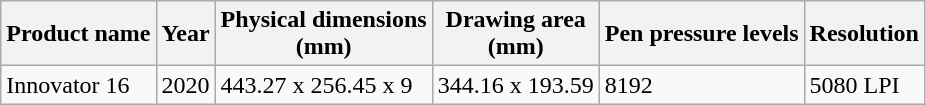<table class="wikitable sortable">
<tr>
<th>Product name</th>
<th>Year</th>
<th>Physical dimensions<br>(mm)</th>
<th>Drawing area<br>(mm)</th>
<th>Pen pressure levels</th>
<th>Resolution</th>
</tr>
<tr>
<td>Innovator 16</td>
<td>2020</td>
<td>443.27 x 256.45 x 9</td>
<td>344.16 x 193.59</td>
<td>8192</td>
<td>5080 LPI</td>
</tr>
</table>
